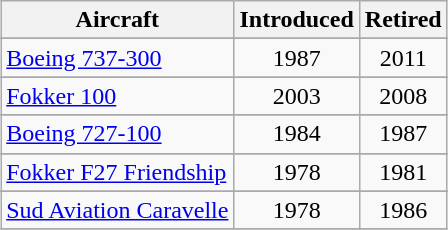<table class="wikitable" style="margin-left: auto; margin-right: auto; margin: auto;">
<tr>
<th>Aircraft</th>
<th>Introduced</th>
<th>Retired</th>
</tr>
<tr>
</tr>
<tr>
<td><a href='#'>Boeing 737-300</a></td>
<td align="center">1987</td>
<td align="center">2011</td>
</tr>
<tr>
</tr>
<tr>
<td><a href='#'>Fokker 100</a></td>
<td align="center">2003</td>
<td align="center">2008</td>
</tr>
<tr>
</tr>
<tr>
<td><a href='#'>Boeing 727-100</a></td>
<td align="center">1984</td>
<td align="center">1987</td>
</tr>
<tr>
</tr>
<tr>
<td><a href='#'>Fokker F27 Friendship</a></td>
<td align="center">1978</td>
<td align="center">1981</td>
</tr>
<tr>
</tr>
<tr>
<td><a href='#'>Sud Aviation Caravelle</a></td>
<td align="center">1978</td>
<td align="center">1986</td>
</tr>
<tr>
</tr>
</table>
